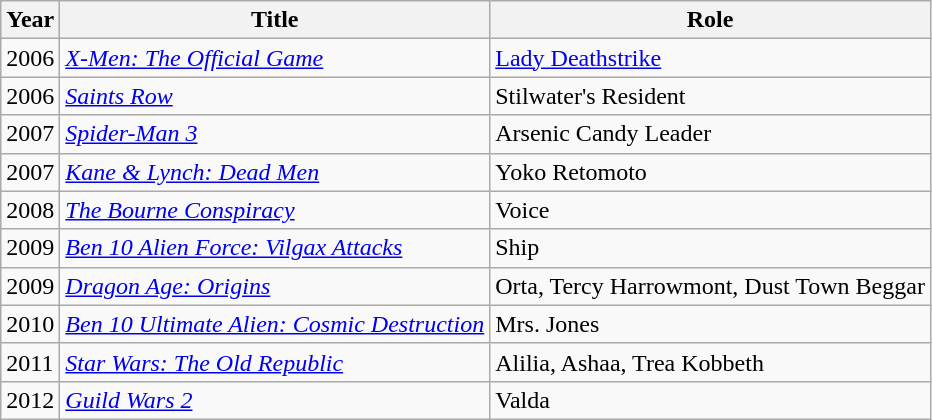<table class="wikitable sortable">
<tr>
<th>Year</th>
<th>Title</th>
<th>Role</th>
</tr>
<tr>
<td>2006</td>
<td><em><a href='#'>X-Men: The Official Game</a></em></td>
<td><a href='#'>Lady Deathstrike</a></td>
</tr>
<tr>
<td>2006</td>
<td><em><a href='#'>Saints Row</a></em></td>
<td>Stilwater's Resident</td>
</tr>
<tr>
<td>2007</td>
<td><a href='#'><em>Spider-Man 3</em></a></td>
<td>Arsenic Candy Leader</td>
</tr>
<tr>
<td>2007</td>
<td><em><a href='#'>Kane & Lynch: Dead Men</a></em></td>
<td>Yoko Retomoto</td>
</tr>
<tr>
<td>2008</td>
<td><em><a href='#'>The Bourne Conspiracy</a></em></td>
<td>Voice</td>
</tr>
<tr>
<td>2009</td>
<td><em><a href='#'>Ben 10 Alien Force: Vilgax Attacks</a></em></td>
<td>Ship</td>
</tr>
<tr>
<td>2009</td>
<td><em><a href='#'>Dragon Age: Origins</a></em></td>
<td>Orta, Tercy Harrowmont, Dust Town Beggar</td>
</tr>
<tr>
<td>2010</td>
<td><em><a href='#'>Ben 10 Ultimate Alien: Cosmic Destruction</a></em></td>
<td>Mrs. Jones</td>
</tr>
<tr>
<td>2011</td>
<td><em><a href='#'>Star Wars: The Old Republic</a></em></td>
<td>Alilia, Ashaa, Trea Kobbeth</td>
</tr>
<tr>
<td>2012</td>
<td><em><a href='#'>Guild Wars 2</a></em></td>
<td>Valda</td>
</tr>
</table>
